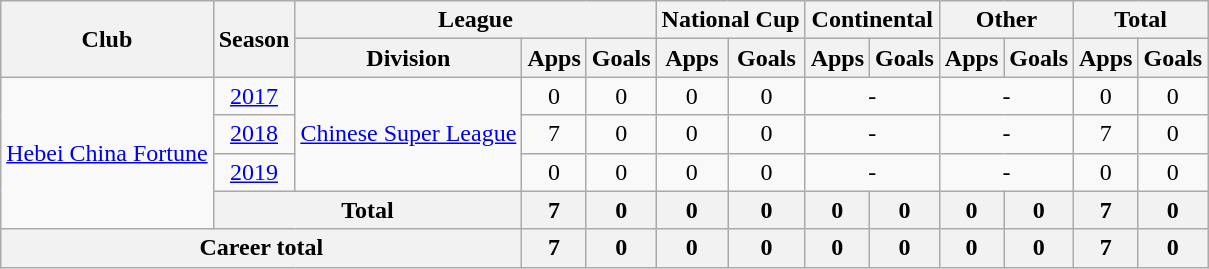<table class="wikitable" style="text-align: center">
<tr>
<th rowspan="2">Club</th>
<th rowspan="2">Season</th>
<th colspan="3">League</th>
<th colspan="2">National Cup</th>
<th colspan="2">Continental</th>
<th colspan="2">Other</th>
<th colspan="2">Total</th>
</tr>
<tr>
<th>Division</th>
<th>Apps</th>
<th>Goals</th>
<th>Apps</th>
<th>Goals</th>
<th>Apps</th>
<th>Goals</th>
<th>Apps</th>
<th>Goals</th>
<th>Apps</th>
<th>Goals</th>
</tr>
<tr>
<td rowspan="4"><a href='#'>Hebei China Fortune</a></td>
<td><a href='#'>2017</a></td>
<td rowspan="3"><a href='#'>Chinese Super League</a></td>
<td>0</td>
<td>0</td>
<td>0</td>
<td>0</td>
<td colspan="2">-</td>
<td colspan="2">-</td>
<td>0</td>
<td>0</td>
</tr>
<tr>
<td><a href='#'>2018</a></td>
<td>7</td>
<td>0</td>
<td>0</td>
<td>0</td>
<td colspan="2">-</td>
<td colspan="2">-</td>
<td>7</td>
<td>0</td>
</tr>
<tr>
<td><a href='#'>2019</a></td>
<td>0</td>
<td>0</td>
<td>0</td>
<td>0</td>
<td colspan="2">-</td>
<td colspan="2">-</td>
<td>0</td>
<td>0</td>
</tr>
<tr>
<th colspan="2"><strong>Total</strong></th>
<th>7</th>
<th>0</th>
<th>0</th>
<th>0</th>
<th>0</th>
<th>0</th>
<th>0</th>
<th>0</th>
<th>7</th>
<th>0</th>
</tr>
<tr>
<th colspan=3>Career total</th>
<th>7</th>
<th>0</th>
<th>0</th>
<th>0</th>
<th>0</th>
<th>0</th>
<th>0</th>
<th>0</th>
<th>7</th>
<th>0</th>
</tr>
</table>
